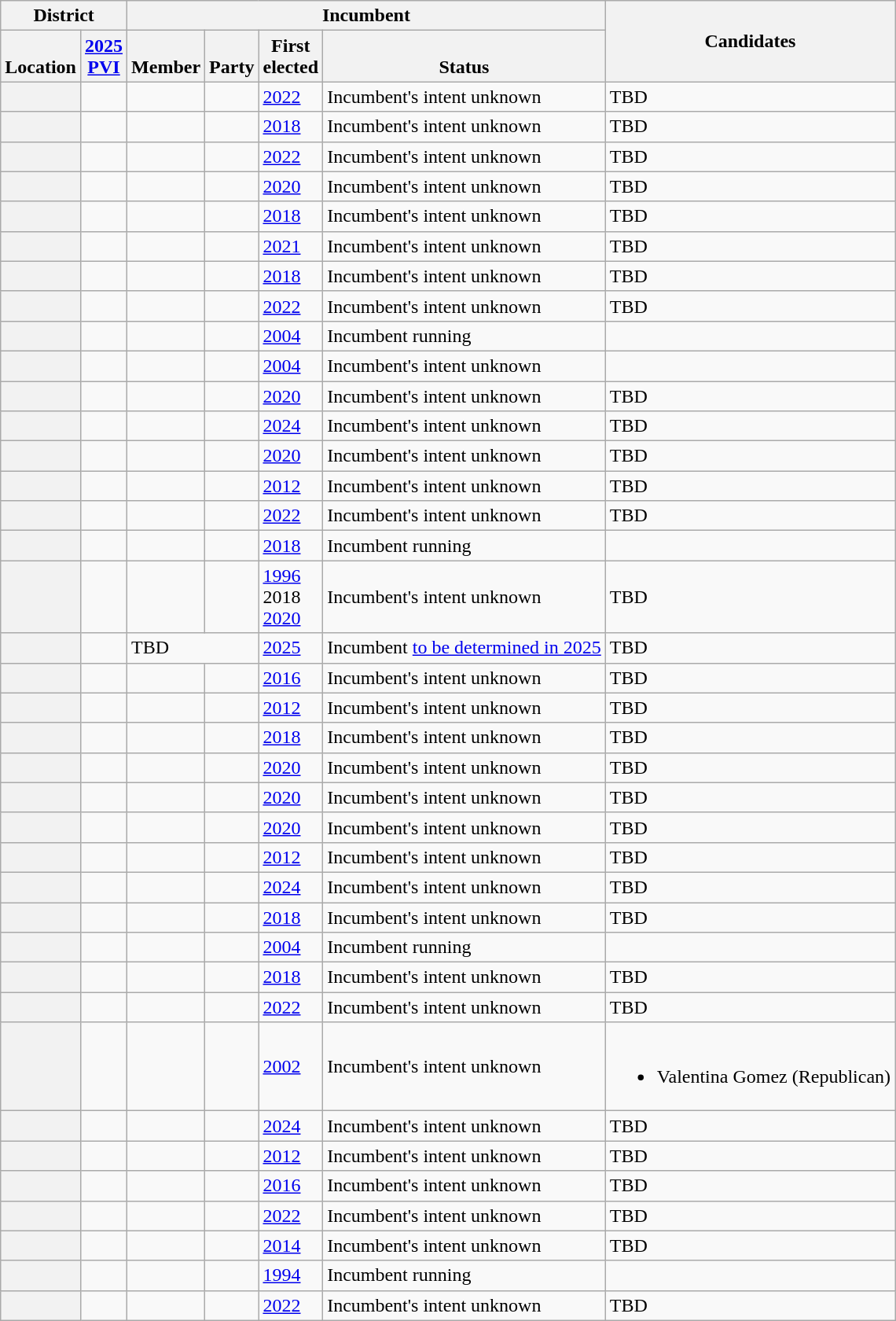<table class="wikitable sortable">
<tr>
<th colspan=2>District</th>
<th colspan=4>Incumbent</th>
<th rowspan=2 class="unsortable">Candidates</th>
</tr>
<tr valign=bottom>
<th>Location</th>
<th><a href='#'>2025<br>PVI</a></th>
<th>Member</th>
<th>Party</th>
<th>First<br>elected</th>
<th>Status</th>
</tr>
<tr>
<th></th>
<td></td>
<td></td>
<td></td>
<td><a href='#'>2022</a></td>
<td>Incumbent's intent unknown</td>
<td>TBD</td>
</tr>
<tr>
<th></th>
<td></td>
<td></td>
<td></td>
<td><a href='#'>2018</a></td>
<td>Incumbent's intent unknown</td>
<td>TBD</td>
</tr>
<tr>
<th></th>
<td></td>
<td></td>
<td></td>
<td><a href='#'>2022</a></td>
<td>Incumbent's intent unknown</td>
<td>TBD</td>
</tr>
<tr>
<th></th>
<td></td>
<td></td>
<td></td>
<td><a href='#'>2020</a></td>
<td>Incumbent's intent unknown</td>
<td>TBD</td>
</tr>
<tr>
<th></th>
<td></td>
<td></td>
<td></td>
<td><a href='#'>2018</a></td>
<td>Incumbent's intent unknown</td>
<td>TBD</td>
</tr>
<tr>
<th></th>
<td></td>
<td></td>
<td></td>
<td><a href='#'>2021 </a></td>
<td>Incumbent's intent unknown</td>
<td>TBD</td>
</tr>
<tr>
<th></th>
<td></td>
<td></td>
<td></td>
<td><a href='#'>2018</a></td>
<td>Incumbent's intent unknown</td>
<td>TBD</td>
</tr>
<tr>
<th></th>
<td></td>
<td></td>
<td></td>
<td><a href='#'>2022</a></td>
<td>Incumbent's intent unknown</td>
<td>TBD</td>
</tr>
<tr>
<th></th>
<td></td>
<td></td>
<td></td>
<td><a href='#'>2004</a></td>
<td>Incumbent running</td>
<td></td>
</tr>
<tr>
<th></th>
<td></td>
<td></td>
<td></td>
<td><a href='#'>2004</a></td>
<td>Incumbent's intent unknown</td>
<td></td>
</tr>
<tr>
<th></th>
<td></td>
<td></td>
<td></td>
<td><a href='#'>2020</a></td>
<td>Incumbent's intent unknown</td>
<td>TBD</td>
</tr>
<tr>
<th></th>
<td></td>
<td></td>
<td></td>
<td><a href='#'>2024</a></td>
<td>Incumbent's intent unknown</td>
<td>TBD</td>
</tr>
<tr>
<th></th>
<td></td>
<td></td>
<td></td>
<td><a href='#'>2020</a></td>
<td>Incumbent's intent unknown</td>
<td>TBD</td>
</tr>
<tr>
<th></th>
<td></td>
<td></td>
<td></td>
<td><a href='#'>2012</a></td>
<td>Incumbent's intent unknown</td>
<td>TBD</td>
</tr>
<tr>
<th></th>
<td></td>
<td></td>
<td></td>
<td><a href='#'>2022</a></td>
<td>Incumbent's intent unknown</td>
<td>TBD</td>
</tr>
<tr>
<th></th>
<td></td>
<td></td>
<td></td>
<td><a href='#'>2018</a></td>
<td>Incumbent running</td>
<td></td>
</tr>
<tr>
<th></th>
<td></td>
<td></td>
<td></td>
<td><a href='#'>1996</a><br>2018 <br><a href='#'>2020</a></td>
<td>Incumbent's intent unknown</td>
<td>TBD</td>
</tr>
<tr>
<th></th>
<td></td>
<td colspan=2>TBD</td>
<td><a href='#'>2025 </a></td>
<td>Incumbent <a href='#'>to be determined in 2025</a></td>
<td>TBD</td>
</tr>
<tr>
<th></th>
<td></td>
<td></td>
<td></td>
<td><a href='#'>2016</a></td>
<td>Incumbent's intent unknown</td>
<td>TBD</td>
</tr>
<tr>
<th></th>
<td></td>
<td></td>
<td></td>
<td><a href='#'>2012</a></td>
<td>Incumbent's intent unknown</td>
<td>TBD</td>
</tr>
<tr>
<th></th>
<td></td>
<td></td>
<td></td>
<td><a href='#'>2018</a></td>
<td>Incumbent's intent unknown</td>
<td>TBD</td>
</tr>
<tr>
<th></th>
<td></td>
<td></td>
<td></td>
<td><a href='#'>2020</a></td>
<td>Incumbent's intent unknown</td>
<td>TBD</td>
</tr>
<tr>
<th></th>
<td></td>
<td></td>
<td></td>
<td><a href='#'>2020</a></td>
<td>Incumbent's intent unknown</td>
<td>TBD</td>
</tr>
<tr>
<th></th>
<td></td>
<td></td>
<td></td>
<td><a href='#'>2020</a></td>
<td>Incumbent's intent unknown</td>
<td>TBD</td>
</tr>
<tr>
<th></th>
<td></td>
<td></td>
<td></td>
<td><a href='#'>2012</a></td>
<td>Incumbent's intent unknown</td>
<td>TBD</td>
</tr>
<tr>
<th></th>
<td></td>
<td></td>
<td></td>
<td><a href='#'>2024</a></td>
<td>Incumbent's intent unknown</td>
<td>TBD</td>
</tr>
<tr>
<th></th>
<td></td>
<td></td>
<td></td>
<td><a href='#'>2018 </a></td>
<td>Incumbent's intent unknown</td>
<td>TBD</td>
</tr>
<tr>
<th></th>
<td></td>
<td></td>
<td></td>
<td><a href='#'>2004</a></td>
<td>Incumbent running</td>
<td></td>
</tr>
<tr>
<th></th>
<td></td>
<td></td>
<td></td>
<td><a href='#'>2018</a></td>
<td>Incumbent's intent unknown</td>
<td>TBD</td>
</tr>
<tr>
<th></th>
<td></td>
<td></td>
<td></td>
<td><a href='#'>2022</a></td>
<td>Incumbent's intent unknown</td>
<td>TBD</td>
</tr>
<tr>
<th></th>
<td></td>
<td></td>
<td></td>
<td><a href='#'>2002</a></td>
<td>Incumbent's intent unknown</td>
<td nowrap><br><ul><li>Valentina Gomez (Republican)</li></ul></td>
</tr>
<tr>
<th></th>
<td></td>
<td></td>
<td></td>
<td><a href='#'>2024</a></td>
<td>Incumbent's intent unknown</td>
<td>TBD</td>
</tr>
<tr>
<th></th>
<td></td>
<td></td>
<td></td>
<td><a href='#'>2012</a></td>
<td>Incumbent's intent unknown</td>
<td>TBD</td>
</tr>
<tr>
<th></th>
<td></td>
<td></td>
<td></td>
<td><a href='#'>2016</a></td>
<td>Incumbent's intent unknown</td>
<td>TBD</td>
</tr>
<tr>
<th></th>
<td></td>
<td></td>
<td></td>
<td><a href='#'>2022</a></td>
<td>Incumbent's intent unknown</td>
<td>TBD</td>
</tr>
<tr>
<th></th>
<td></td>
<td></td>
<td></td>
<td><a href='#'>2014</a></td>
<td>Incumbent's intent unknown</td>
<td>TBD</td>
</tr>
<tr>
<th></th>
<td></td>
<td></td>
<td></td>
<td><a href='#'>1994</a></td>
<td>Incumbent running</td>
<td></td>
</tr>
<tr>
<th></th>
<td></td>
<td></td>
<td></td>
<td><a href='#'>2022</a></td>
<td>Incumbent's intent unknown</td>
<td>TBD</td>
</tr>
</table>
